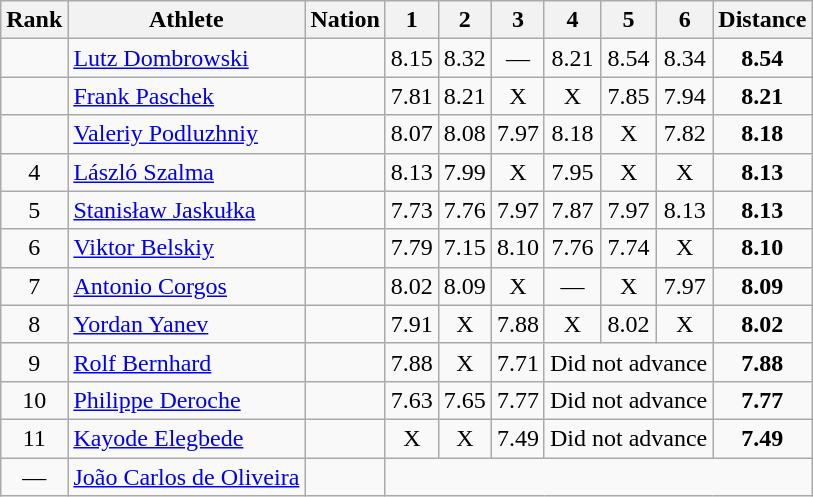<table class="wikitable sortable" style="text-align:center">
<tr>
<th>Rank</th>
<th>Athlete</th>
<th>Nation</th>
<th>1</th>
<th>2</th>
<th>3</th>
<th>4</th>
<th>5</th>
<th>6</th>
<th>Distance</th>
</tr>
<tr>
<td></td>
<td align=left><a href='#'>Lutz Dombrowski</a></td>
<td align=left></td>
<td>8.15</td>
<td>8.32</td>
<td data-sort-value=1.00>—</td>
<td>8.21</td>
<td>8.54</td>
<td>8.34</td>
<td><strong>8.54</strong></td>
</tr>
<tr>
<td></td>
<td align=left><a href='#'>Frank Paschek</a></td>
<td align=left></td>
<td>7.81</td>
<td>8.21</td>
<td data-sort-value=1.00>X</td>
<td data-sort-value=1.00>X</td>
<td>7.85</td>
<td>7.94</td>
<td><strong>8.21</strong></td>
</tr>
<tr>
<td></td>
<td align=left><a href='#'>Valeriy Podluzhniy</a></td>
<td align=left></td>
<td>8.07</td>
<td>8.08</td>
<td>7.97</td>
<td>8.18</td>
<td data-sort-value=1.00>X</td>
<td>7.82</td>
<td><strong>8.18</strong></td>
</tr>
<tr>
<td>4</td>
<td align=left><a href='#'>László Szalma</a></td>
<td align=left></td>
<td>8.13</td>
<td>7.99</td>
<td data-sort-value=1.00>X</td>
<td>7.95</td>
<td data-sort-value=1.00>X</td>
<td data-sort-value=1.00>X</td>
<td><strong>8.13</strong></td>
</tr>
<tr>
<td>5</td>
<td align=left><a href='#'>Stanisław Jaskułka</a></td>
<td align=left></td>
<td>7.73</td>
<td>7.76</td>
<td>7.97</td>
<td>7.87</td>
<td>7.97</td>
<td>8.13</td>
<td><strong>8.13</strong></td>
</tr>
<tr>
<td>6</td>
<td align=left><a href='#'>Viktor Belskiy</a></td>
<td align=left></td>
<td>7.79</td>
<td>7.15</td>
<td>8.10</td>
<td>7.76</td>
<td>7.74</td>
<td data-sort-value=1.00>X</td>
<td><strong>8.10</strong></td>
</tr>
<tr>
<td>7</td>
<td align=left><a href='#'>Antonio Corgos</a></td>
<td align=left></td>
<td>8.02</td>
<td>8.09</td>
<td data-sort-value=1.00>X</td>
<td data-sort-value=1.00>—</td>
<td data-sort-value=1.00>X</td>
<td>7.97</td>
<td><strong>8.09</strong></td>
</tr>
<tr>
<td>8</td>
<td align=left><a href='#'>Yordan Yanev</a></td>
<td align=left></td>
<td>7.91</td>
<td data-sort-value=1.00>X</td>
<td>7.88</td>
<td data-sort-value=1.00>X</td>
<td>8.02</td>
<td data-sort-value=1.00>X</td>
<td><strong>8.02</strong></td>
</tr>
<tr>
<td>9</td>
<td align=left><a href='#'>Rolf Bernhard</a></td>
<td align=left></td>
<td>7.88</td>
<td data-sort-value=1.00>X</td>
<td>7.71</td>
<td colspan=3 data-sort-value=0.00>Did not advance</td>
<td><strong>7.88</strong></td>
</tr>
<tr>
<td>10</td>
<td align=left><a href='#'>Philippe Deroche</a></td>
<td align=left></td>
<td>7.63</td>
<td>7.65</td>
<td>7.77</td>
<td colspan=3 data-sort-value=0.00>Did not advance</td>
<td><strong>7.77</strong></td>
</tr>
<tr>
<td>11</td>
<td align=left><a href='#'>Kayode Elegbede</a></td>
<td align=left></td>
<td data-sort-value=1.00>X</td>
<td data-sort-value=1.00>X</td>
<td>7.49</td>
<td colspan=3 data-sort-value=0.00>Did not advance</td>
<td><strong>7.49</strong></td>
</tr>
<tr>
<td data-sort-value=12>—</td>
<td align=left><a href='#'>João Carlos de Oliveira</a></td>
<td align=left></td>
<td colspan=7 data-sort-value=0.00></td>
</tr>
</table>
